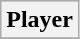<table class="wikitable">
<tr align="center" bgcolor="#dddddd">
<th>Player</th>
</tr>
<tr>
</tr>
</table>
